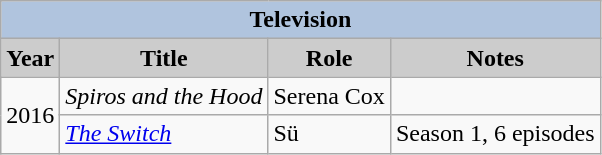<table class="wikitable">
<tr>
<th colspan=4 style="background:#B0C4DE;">Television</th>
</tr>
<tr>
<th style="background: #CCCCCC;">Year</th>
<th style="background: #CCCCCC;">Title</th>
<th style="background: #CCCCCC;">Role</th>
<th style="background: #CCCCCC;">Notes</th>
</tr>
<tr>
<td rowspan=2>2016</td>
<td><em>Spiros and the Hood</em></td>
<td>Serena Cox</td>
</tr>
<tr>
<td><em><a href='#'>The Switch</a></em></td>
<td>Sü</td>
<td>Season 1, 6 episodes</td>
</tr>
</table>
